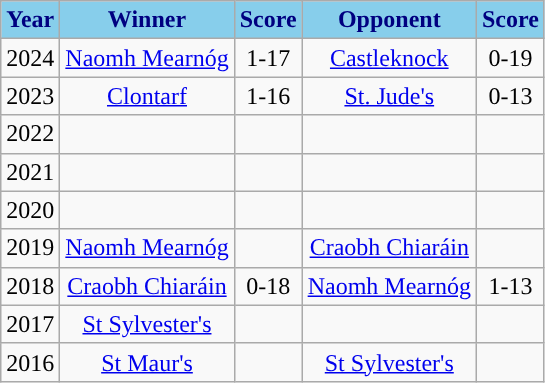<table class="wikitable" style="text-align:center;">
<tr>
<th style="background:skyblue;color:navy;">Year</th>
<th style="background:skyblue;color:navy;">Winner</th>
<th style="background:skyblue;color:navy;">Score</th>
<th style="background:skyblue;color:navy;">Opponent</th>
<th style="background:skyblue;color:navy;">Score</th>
</tr>
<tr>
<td>2024</td>
<td><a href='#'>Naomh Mearnóg</a></td>
<td>1-17</td>
<td><a href='#'>Castleknock</a></td>
<td>0-19</td>
</tr>
<tr>
<td>2023</td>
<td><a href='#'>Clontarf</a></td>
<td>1-16</td>
<td><a href='#'>St. Jude's</a></td>
<td>0-13</td>
</tr>
<tr>
<td>2022</td>
<td></td>
<td></td>
<td></td>
<td></td>
</tr>
<tr>
<td>2021</td>
<td></td>
<td></td>
<td></td>
<td></td>
</tr>
<tr>
<td>2020</td>
<td></td>
<td></td>
<td></td>
<td></td>
</tr>
<tr>
<td>2019</td>
<td><a href='#'>Naomh Mearnóg</a></td>
<td></td>
<td><a href='#'>Craobh Chiaráin</a></td>
<td></td>
</tr>
<tr>
<td>2018</td>
<td><a href='#'>Craobh Chiaráin</a></td>
<td>0-18</td>
<td><a href='#'>Naomh Mearnóg</a></td>
<td>1-13</td>
</tr>
<tr>
<td>2017</td>
<td><a href='#'>St Sylvester's</a></td>
<td></td>
<td></td>
<td></td>
</tr>
<tr>
<td>2016</td>
<td><a href='#'>St Maur's</a></td>
<td></td>
<td><a href='#'>St Sylvester's</a></td>
<td></td>
</tr>
</table>
